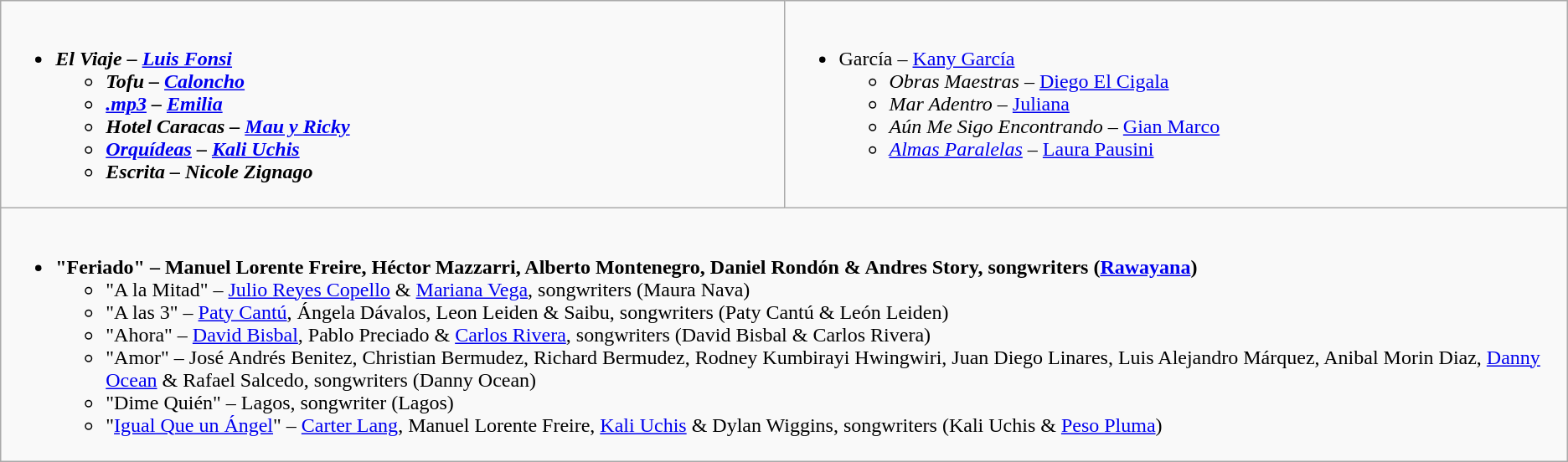<table class="wikitable">
<tr>
<td style="vertical-align:top;" width="50%"><br><ul><li><strong><em>El Viaje<em> – <a href='#'>Luis Fonsi</a><strong><ul><li></em>Tofu<em> – <a href='#'>Caloncho</a></li><li></em><a href='#'>.mp3</a><em> – <a href='#'>Emilia</a></li><li></em>Hotel Caracas<em> – <a href='#'>Mau y Ricky</a></li><li></em><a href='#'>Orquídeas</a><em> – <a href='#'>Kali Uchis</a></li><li></em>Escrita<em> – Nicole Zignago</li></ul></li></ul></td>
<td style="vertical-align:top;" width="50%"><br><ul><li></em></strong>García</em> – <a href='#'>Kany García</a></strong><ul><li><em>Obras Maestras</em> – <a href='#'>Diego El Cigala</a></li><li><em>Mar Adentro</em> – <a href='#'>Juliana</a></li><li><em>Aún Me Sigo Encontrando</em> – <a href='#'>Gian Marco</a></li><li><em><a href='#'>Almas Paralelas</a></em> – <a href='#'>Laura Pausini</a></li></ul></li></ul></td>
</tr>
<tr>
<td colspan="2"><br><ul><li><strong>"Feriado" – Manuel Lorente Freire, Héctor Mazzarri, Alberto Montenegro, Daniel Rondón & Andres Story, songwriters (<a href='#'>Rawayana</a>)</strong><ul><li>"A la Mitad" – <a href='#'>Julio Reyes Copello</a> & <a href='#'>Mariana Vega</a>, songwriters (Maura Nava)</li><li>"A las 3" – <a href='#'>Paty Cantú</a>, Ángela Dávalos, Leon Leiden & Saibu, songwriters (Paty Cantú & León Leiden)</li><li>"Ahora" – <a href='#'>David Bisbal</a>, Pablo Preciado & <a href='#'>Carlos Rivera</a>, songwriters (David Bisbal & Carlos Rivera)</li><li>"Amor" – José Andrés Benitez, Christian Bermudez, Richard Bermudez, Rodney Kumbirayi Hwingwiri, Juan Diego Linares, Luis Alejandro Márquez, Anibal Morin Diaz, <a href='#'>Danny Ocean</a> & Rafael Salcedo, songwriters (Danny Ocean)</li><li>"Dime Quién" – Lagos, songwriter (Lagos)</li><li>"<a href='#'>Igual Que un Ángel</a>" – <a href='#'>Carter Lang</a>, Manuel Lorente Freire, <a href='#'>Kali Uchis</a> & Dylan Wiggins, songwriters (Kali Uchis & <a href='#'>Peso Pluma</a>)</li></ul></li></ul></td>
</tr>
</table>
